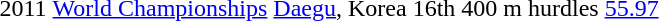<table>
<tr>
<td>2011</td>
<td><a href='#'>World Championships</a></td>
<td><a href='#'>Daegu</a>, Korea</td>
<td>16th</td>
<td>400 m hurdles</td>
<td><a href='#'>55.97</a></td>
</tr>
</table>
